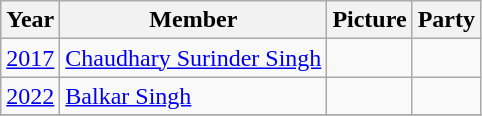<table class="wikitable sortable">
<tr>
<th>Year</th>
<th>Member</th>
<th>Picture</th>
<th colspan="2">Party</th>
</tr>
<tr>
<td><a href='#'>2017</a></td>
<td><a href='#'>Chaudhary Surinder Singh</a></td>
<td></td>
<td></td>
</tr>
<tr>
<td><a href='#'>2022</a></td>
<td><a href='#'>Balkar Singh</a></td>
<td></td>
<td></td>
</tr>
<tr>
</tr>
</table>
